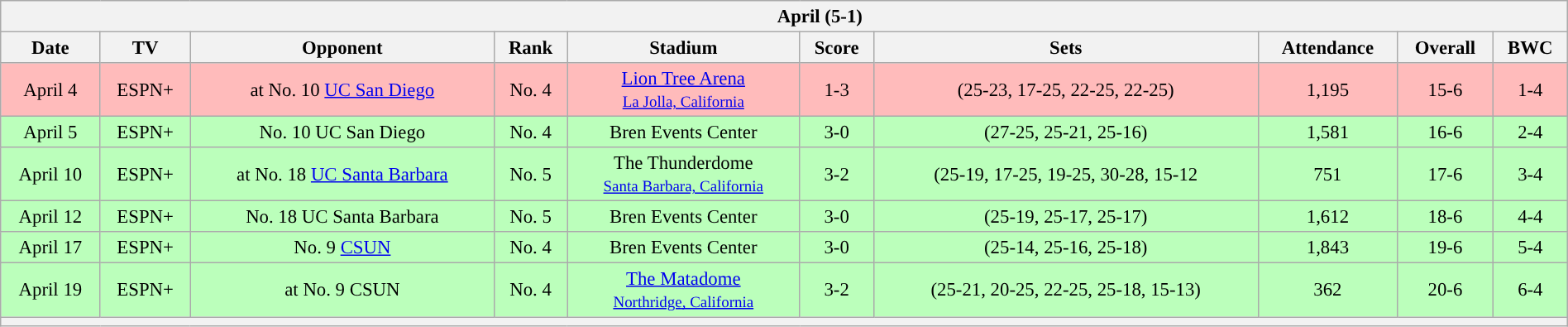<table class="wikitable collapsible collapsed" style="margin:auto; width:100%; text-align:center; font-size:95%">
<tr>
<th colspan=12 style="padding-left:4em;">April (5-1)</th>
</tr>
<tr>
<th bgcolor="#DDDDFF">Date</th>
<th bgcolor="#DDDDFF">TV</th>
<th bgcolor="#DDDDFF">Opponent</th>
<th bgcolor="#DDDDFF">Rank</th>
<th bgcolor="#DDDDFF">Stadium</th>
<th bgcolor="#DDDDFF">Score</th>
<th bgcolor="#DDDDFF">Sets</th>
<th bgcolor="#DDDDFF">Attendance</th>
<th bgcolor="#DDDDFF">Overall</th>
<th bgcolor="#DDDDFF">BWC</th>
</tr>
<tr bgcolor="ffbbbb">
<td>April 4</td>
<td>ESPN+</td>
<td>at No. 10 <a href='#'>UC San Diego</a></td>
<td>No. 4</td>
<td><a href='#'>Lion Tree Arena</a><br><small><a href='#'>La Jolla, California</a></small></td>
<td>1-3</td>
<td>(25-23, 17-25, 22-25, 22-25)</td>
<td>1,195</td>
<td>15-6</td>
<td>1-4</td>
</tr>
<tr bgcolor="bbffbb">
<td>April 5</td>
<td>ESPN+</td>
<td>No. 10 UC San Diego</td>
<td>No. 4</td>
<td>Bren Events Center</td>
<td>3-0</td>
<td>(27-25, 25-21, 25-16)</td>
<td>1,581</td>
<td>16-6</td>
<td>2-4</td>
</tr>
<tr bgcolor="bbffbb">
<td>April 10</td>
<td>ESPN+</td>
<td>at No. 18 <a href='#'>UC Santa Barbara</a></td>
<td>No. 5</td>
<td>The Thunderdome <br><small><a href='#'>Santa Barbara, California</a></small></td>
<td>3-2</td>
<td>(25-19, 17-25, 19-25, 30-28, 15-12</td>
<td>751</td>
<td>17-6</td>
<td>3-4</td>
</tr>
<tr bgcolor="bbffbb">
<td>April 12</td>
<td>ESPN+</td>
<td>No. 18 UC Santa Barbara</td>
<td>No. 5</td>
<td>Bren Events Center</td>
<td>3-0</td>
<td>(25-19, 25-17, 25-17)</td>
<td>1,612</td>
<td>18-6</td>
<td>4-4</td>
</tr>
<tr bgcolor="bbffbb">
<td>April 17</td>
<td>ESPN+</td>
<td>No. 9 <a href='#'>CSUN</a></td>
<td>No. 4</td>
<td>Bren Events Center</td>
<td>3-0</td>
<td>(25-14, 25-16, 25-18)</td>
<td>1,843</td>
<td>19-6</td>
<td>5-4</td>
</tr>
<tr bgcolor="bbffbb">
<td>April 19</td>
<td>ESPN+</td>
<td>at No. 9 CSUN</td>
<td>No. 4</td>
<td><a href='#'>The Matadome</a><br><small><a href='#'>Northridge, California</a></small></td>
<td>3-2</td>
<td>(25-21, 20-25, 22-25, 25-18, 15-13)</td>
<td>362</td>
<td>20-6</td>
<td>6-4</td>
</tr>
<tr>
<th colspan=14 style="padding-left:4em;"></th>
</tr>
</table>
